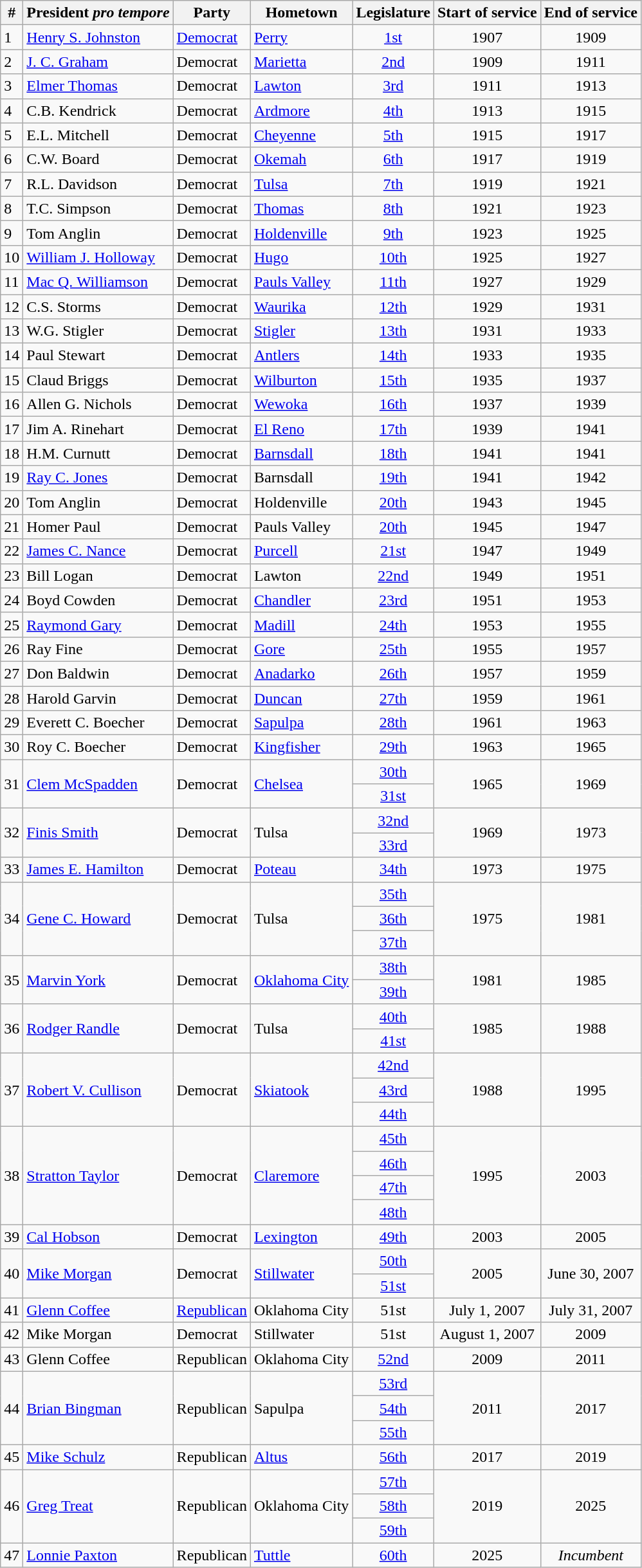<table class=wikitable>
<tr>
<th>#</th>
<th>President <em>pro tempore</em></th>
<th>Party</th>
<th>Hometown</th>
<th>Legislature</th>
<th>Start of service</th>
<th>End of service</th>
</tr>
<tr>
<td>1</td>
<td><a href='#'>Henry S. Johnston</a></td>
<td><a href='#'>Democrat</a></td>
<td><a href='#'>Perry</a></td>
<td align=center><a href='#'>1st</a></td>
<td align=center>1907</td>
<td align=center>1909</td>
</tr>
<tr>
<td>2</td>
<td><a href='#'>J. C. Graham</a></td>
<td>Democrat</td>
<td><a href='#'>Marietta</a></td>
<td align=center><a href='#'>2nd</a></td>
<td align=center>1909</td>
<td align=center>1911</td>
</tr>
<tr>
<td>3</td>
<td><a href='#'>Elmer Thomas</a></td>
<td>Democrat</td>
<td><a href='#'>Lawton</a></td>
<td align=center><a href='#'>3rd</a></td>
<td align=center>1911</td>
<td align=center>1913</td>
</tr>
<tr>
<td>4</td>
<td>C.B. Kendrick</td>
<td>Democrat</td>
<td><a href='#'>Ardmore</a></td>
<td align=center><a href='#'>4th</a></td>
<td align=center>1913</td>
<td align=center>1915</td>
</tr>
<tr>
<td>5</td>
<td>E.L. Mitchell</td>
<td>Democrat</td>
<td><a href='#'>Cheyenne</a></td>
<td align=center><a href='#'>5th</a></td>
<td align=center>1915</td>
<td align=center>1917</td>
</tr>
<tr>
<td>6</td>
<td>C.W. Board</td>
<td>Democrat</td>
<td><a href='#'>Okemah</a></td>
<td align=center><a href='#'>6th</a></td>
<td align=center>1917</td>
<td align=center>1919</td>
</tr>
<tr>
<td>7</td>
<td>R.L. Davidson</td>
<td>Democrat</td>
<td><a href='#'>Tulsa</a></td>
<td align=center><a href='#'>7th</a></td>
<td align=center>1919</td>
<td align=center>1921</td>
</tr>
<tr>
<td>8</td>
<td>T.C. Simpson</td>
<td>Democrat</td>
<td><a href='#'>Thomas</a></td>
<td align=center><a href='#'>8th</a></td>
<td align=center>1921</td>
<td align=center>1923</td>
</tr>
<tr>
<td>9</td>
<td>Tom Anglin</td>
<td>Democrat</td>
<td><a href='#'>Holdenville</a></td>
<td align=center><a href='#'>9th</a></td>
<td align=center>1923</td>
<td align=center>1925</td>
</tr>
<tr>
<td>10</td>
<td><a href='#'>William J. Holloway</a></td>
<td>Democrat</td>
<td><a href='#'>Hugo</a></td>
<td align=center><a href='#'>10th</a></td>
<td align=center>1925</td>
<td align=center>1927</td>
</tr>
<tr>
<td>11</td>
<td><a href='#'>Mac Q. Williamson</a></td>
<td>Democrat</td>
<td><a href='#'>Pauls Valley</a></td>
<td align=center><a href='#'>11th</a></td>
<td align=center>1927</td>
<td align=center>1929</td>
</tr>
<tr>
<td>12</td>
<td>C.S. Storms</td>
<td>Democrat</td>
<td><a href='#'>Waurika</a></td>
<td align=center><a href='#'>12th</a></td>
<td align=center>1929</td>
<td align=center>1931</td>
</tr>
<tr>
<td>13</td>
<td>W.G. Stigler</td>
<td>Democrat</td>
<td><a href='#'>Stigler</a></td>
<td align=center><a href='#'>13th</a></td>
<td align=center>1931</td>
<td align=center>1933</td>
</tr>
<tr>
<td>14</td>
<td>Paul Stewart</td>
<td>Democrat</td>
<td><a href='#'>Antlers</a></td>
<td align=center><a href='#'>14th</a></td>
<td align=center>1933</td>
<td align=center>1935</td>
</tr>
<tr>
<td>15</td>
<td>Claud Briggs</td>
<td>Democrat</td>
<td><a href='#'>Wilburton</a></td>
<td align=center><a href='#'>15th</a></td>
<td align=center>1935</td>
<td align=center>1937</td>
</tr>
<tr>
<td>16</td>
<td>Allen G. Nichols</td>
<td>Democrat</td>
<td><a href='#'>Wewoka</a></td>
<td align=center><a href='#'>16th</a></td>
<td align=center>1937</td>
<td align=center>1939</td>
</tr>
<tr>
<td>17</td>
<td>Jim A. Rinehart</td>
<td>Democrat</td>
<td><a href='#'>El Reno</a></td>
<td align=center><a href='#'>17th</a></td>
<td align=center>1939</td>
<td align=center>1941</td>
</tr>
<tr>
<td>18</td>
<td>H.M. Curnutt</td>
<td>Democrat</td>
<td><a href='#'>Barnsdall</a></td>
<td align=center><a href='#'>18th</a></td>
<td align=center>1941</td>
<td align=center>1941</td>
</tr>
<tr>
<td>19</td>
<td><a href='#'>Ray C. Jones</a></td>
<td>Democrat</td>
<td>Barnsdall</td>
<td align=center><a href='#'>19th</a></td>
<td align=center>1941</td>
<td align=center>1942</td>
</tr>
<tr>
<td>20</td>
<td>Tom Anglin</td>
<td>Democrat</td>
<td>Holdenville</td>
<td align=center><a href='#'>20th</a></td>
<td align=center>1943</td>
<td align=center>1945</td>
</tr>
<tr>
<td>21</td>
<td>Homer Paul</td>
<td>Democrat</td>
<td>Pauls Valley</td>
<td align=center><a href='#'>20th</a></td>
<td align=center>1945</td>
<td align=center>1947</td>
</tr>
<tr>
<td>22</td>
<td><a href='#'>James C. Nance</a></td>
<td>Democrat</td>
<td><a href='#'>Purcell</a></td>
<td align=center><a href='#'>21st</a></td>
<td align=center>1947</td>
<td align=center>1949</td>
</tr>
<tr>
<td>23</td>
<td>Bill Logan</td>
<td>Democrat</td>
<td>Lawton</td>
<td align=center><a href='#'>22nd</a></td>
<td align=center>1949</td>
<td align=center>1951</td>
</tr>
<tr>
<td>24</td>
<td>Boyd Cowden</td>
<td>Democrat</td>
<td><a href='#'>Chandler</a></td>
<td align=center><a href='#'>23rd</a></td>
<td align=center>1951</td>
<td align=center>1953</td>
</tr>
<tr>
<td>25</td>
<td><a href='#'>Raymond Gary</a></td>
<td>Democrat</td>
<td><a href='#'>Madill</a></td>
<td align=center><a href='#'>24th</a></td>
<td align=center>1953</td>
<td align=center>1955</td>
</tr>
<tr>
<td>26</td>
<td>Ray Fine</td>
<td>Democrat</td>
<td><a href='#'>Gore</a></td>
<td align=center><a href='#'>25th</a></td>
<td align=center>1955</td>
<td align=center>1957</td>
</tr>
<tr>
<td>27</td>
<td>Don Baldwin</td>
<td>Democrat</td>
<td><a href='#'>Anadarko</a></td>
<td align=center><a href='#'>26th</a></td>
<td align=center>1957</td>
<td align=center>1959</td>
</tr>
<tr>
<td>28</td>
<td>Harold Garvin</td>
<td>Democrat</td>
<td><a href='#'>Duncan</a></td>
<td align=center><a href='#'>27th</a></td>
<td align=center>1959</td>
<td align=center>1961</td>
</tr>
<tr>
<td>29</td>
<td>Everett C. Boecher</td>
<td>Democrat</td>
<td><a href='#'>Sapulpa</a></td>
<td align=center><a href='#'>28th</a></td>
<td align=center>1961</td>
<td align=center>1963</td>
</tr>
<tr>
<td>30</td>
<td>Roy C. Boecher</td>
<td>Democrat</td>
<td><a href='#'>Kingfisher</a></td>
<td align=center><a href='#'>29th</a></td>
<td align=center>1963</td>
<td align=center>1965</td>
</tr>
<tr>
<td rowspan=2>31</td>
<td rowspan=2><a href='#'>Clem McSpadden</a></td>
<td rowspan=2>Democrat</td>
<td rowspan=2><a href='#'>Chelsea</a></td>
<td align=center><a href='#'>30th</a></td>
<td rowspan=2 align=center>1965</td>
<td rowspan=2 align=center>1969</td>
</tr>
<tr>
<td align=center><a href='#'>31st</a></td>
</tr>
<tr>
<td rowspan=2>32</td>
<td rowspan=2><a href='#'>Finis Smith</a></td>
<td rowspan=2>Democrat</td>
<td rowspan=2>Tulsa</td>
<td align=center><a href='#'>32nd</a></td>
<td rowspan=2 align=center>1969</td>
<td rowspan=2 align=center>1973</td>
</tr>
<tr>
<td align=center><a href='#'>33rd</a></td>
</tr>
<tr>
<td>33</td>
<td><a href='#'>James E. Hamilton</a></td>
<td>Democrat</td>
<td><a href='#'>Poteau</a></td>
<td align=center><a href='#'>34th</a></td>
<td align=center>1973</td>
<td align=center>1975</td>
</tr>
<tr>
<td rowspan=3>34</td>
<td rowspan=3><a href='#'>Gene C. Howard</a></td>
<td rowspan=3>Democrat</td>
<td rowspan=3>Tulsa</td>
<td align=center><a href='#'>35th</a></td>
<td rowspan=3 align=center>1975</td>
<td rowspan=3 align=center>1981</td>
</tr>
<tr>
<td align=center><a href='#'>36th</a></td>
</tr>
<tr>
<td align=center><a href='#'>37th</a></td>
</tr>
<tr>
<td rowspan=2>35</td>
<td rowspan=2><a href='#'>Marvin York</a></td>
<td rowspan=2>Democrat</td>
<td rowspan=2><a href='#'>Oklahoma City</a></td>
<td align=center><a href='#'>38th</a></td>
<td rowspan=2 align=center>1981</td>
<td rowspan=2 align=center>1985</td>
</tr>
<tr>
<td align=center><a href='#'>39th</a></td>
</tr>
<tr>
<td rowspan=2>36</td>
<td rowspan=2><a href='#'>Rodger Randle</a></td>
<td rowspan=2>Democrat</td>
<td rowspan=2>Tulsa</td>
<td align=center><a href='#'>40th</a></td>
<td rowspan=2 align=center>1985</td>
<td rowspan=2 align=center>1988</td>
</tr>
<tr>
<td align=center><a href='#'>41st</a></td>
</tr>
<tr>
<td rowspan=3>37</td>
<td rowspan=3><a href='#'>Robert V. Cullison</a></td>
<td rowspan=3>Democrat</td>
<td rowspan=3><a href='#'>Skiatook</a></td>
<td align=center><a href='#'>42nd</a></td>
<td rowspan=3 align=center>1988</td>
<td rowspan=3 align=center>1995</td>
</tr>
<tr>
<td align=center><a href='#'>43rd</a></td>
</tr>
<tr>
<td align=center><a href='#'>44th</a></td>
</tr>
<tr>
<td rowspan=4>38</td>
<td rowspan=4><a href='#'>Stratton Taylor</a></td>
<td rowspan=4>Democrat</td>
<td rowspan=4><a href='#'>Claremore</a></td>
<td align=center><a href='#'>45th</a></td>
<td rowspan=4 align=center>1995</td>
<td rowspan=4 align=center>2003</td>
</tr>
<tr>
<td align=center><a href='#'>46th</a></td>
</tr>
<tr>
<td align=center><a href='#'>47th</a></td>
</tr>
<tr>
<td align=center><a href='#'>48th</a></td>
</tr>
<tr>
<td>39</td>
<td><a href='#'>Cal Hobson</a></td>
<td>Democrat</td>
<td><a href='#'>Lexington</a></td>
<td align=center><a href='#'>49th</a></td>
<td align=center>2003</td>
<td align=center>2005</td>
</tr>
<tr>
<td rowspan=2>40</td>
<td rowspan=2><a href='#'>Mike Morgan</a></td>
<td rowspan=2>Democrat</td>
<td rowspan=2><a href='#'>Stillwater</a></td>
<td align=center><a href='#'>50th</a></td>
<td rowspan=2 align=center>2005</td>
<td rowspan=2 align=center>June 30, 2007</td>
</tr>
<tr>
<td align=center><a href='#'>51st</a></td>
</tr>
<tr>
<td>41</td>
<td><a href='#'>Glenn Coffee</a></td>
<td><a href='#'>Republican</a></td>
<td>Oklahoma City</td>
<td align=center>51st</td>
<td align=center>July 1, 2007</td>
<td align=center>July 31, 2007</td>
</tr>
<tr>
<td>42</td>
<td>Mike Morgan</td>
<td>Democrat</td>
<td>Stillwater</td>
<td align=center>51st</td>
<td align=center>August 1, 2007</td>
<td align=center>2009</td>
</tr>
<tr>
<td>43</td>
<td>Glenn Coffee</td>
<td>Republican</td>
<td>Oklahoma City</td>
<td align=center><a href='#'>52nd</a></td>
<td align=center>2009</td>
<td align=center>2011</td>
</tr>
<tr>
<td rowspan=3>44</td>
<td rowspan=3><a href='#'>Brian Bingman</a></td>
<td rowspan=3>Republican</td>
<td rowspan=3>Sapulpa</td>
<td align=center><a href='#'>53rd</a></td>
<td rowspan=3 align=center>2011</td>
<td rowspan=3 align=center>2017</td>
</tr>
<tr>
<td align=center><a href='#'>54th</a></td>
</tr>
<tr>
<td align=center><a href='#'>55th</a></td>
</tr>
<tr>
<td>45</td>
<td><a href='#'>Mike Schulz</a></td>
<td>Republican</td>
<td><a href='#'>Altus</a></td>
<td align=center><a href='#'>56th</a></td>
<td align=center>2017</td>
<td align=center>2019</td>
</tr>
<tr>
<td rowspan=3>46</td>
<td rowspan=3><a href='#'>Greg Treat</a></td>
<td rowspan=3>Republican</td>
<td rowspan=3>Oklahoma City</td>
<td align=center><a href='#'>57th</a></td>
<td rowspan=3 align=center>2019</td>
<td rowspan=3 align=center>2025</td>
</tr>
<tr>
<td align=center><a href='#'>58th</a></td>
</tr>
<tr>
<td align=center><a href='#'>59th</a></td>
</tr>
<tr>
<td rowspan=3>47</td>
<td rowspan=3><a href='#'>Lonnie Paxton</a></td>
<td rowspan=3>Republican</td>
<td rowspan=3><a href='#'>Tuttle</a></td>
<td align=center><a href='#'>60th</a></td>
<td rowspan=3 align=center>2025</td>
<td rowspan=3 align=center><em>Incumbent</em></td>
</tr>
</table>
